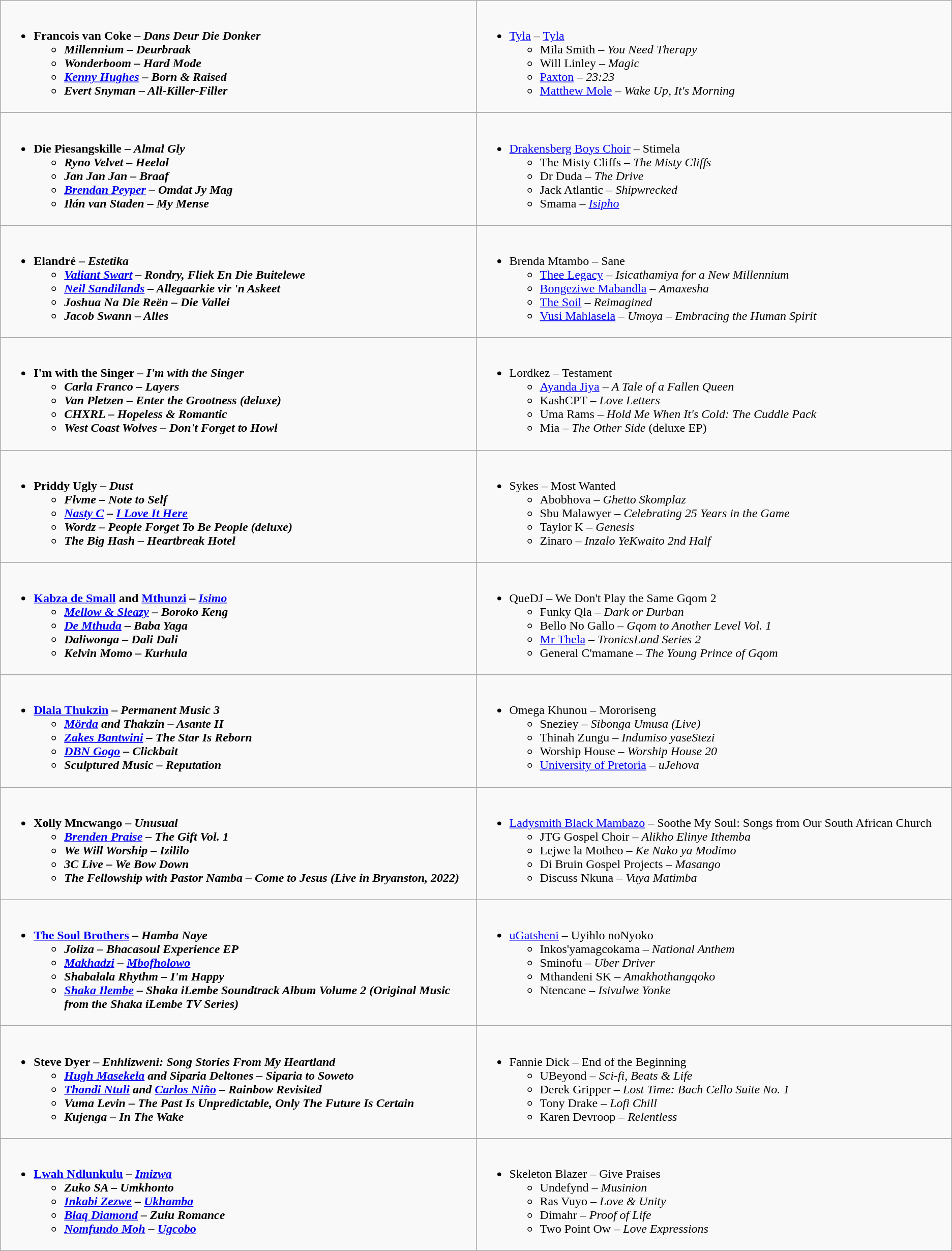<table role="presentation" class="wikitable">
<tr>
<td style="vertical-align:top" width="50%"><br><ul><li><strong>Francois van Coke – <em>Dans Deur Die Donker<strong><em><ul><li>Millennium – </em>Deurbraak<em></li><li>Wonderboom – </em>Hard Mode<em></li><li><a href='#'>Kenny Hughes</a> – </em>Born & Raised<em></li><li>Evert Snyman – </em>All-Killer-Filler<em></li></ul></li></ul></td>
<td style="vertical-align:top" width="50%"><br><ul><li></strong><a href='#'>Tyla</a> – </em><a href='#'>Tyla</a></em></strong><ul><li>Mila Smith – <em>You Need Therapy</em></li><li>Will Linley – <em>Magic</em></li><li><a href='#'>Paxton</a> – <em>23:23</em></li><li><a href='#'>Matthew Mole</a> – <em>Wake Up, It's Morning</em></li></ul></li></ul></td>
</tr>
<tr>
<td style="vertical-align:top" width="50%"><br><ul><li><strong>Die Piesangskille – <em>Almal Gly<strong><em><ul><li>Ryno Velvet – </em>Heelal<em></li><li>Jan Jan Jan – </em>Braaf<em></li><li><a href='#'>Brendan Peyper</a> – </em>Omdat Jy Mag<em></li><li>Ilán van Staden – </em>My Mense<em></li></ul></li></ul></td>
<td style="vertical-align:top" width="50%"><br><ul><li></strong><a href='#'>Drakensberg Boys Choir</a> – </em>Stimela</em></strong><ul><li>The Misty Cliffs – <em>The Misty Cliffs</em></li><li>Dr Duda – <em>The Drive</em></li><li>Jack Atlantic – <em>Shipwrecked</em></li><li>Smama – <em><a href='#'>Isipho</a></em></li></ul></li></ul></td>
</tr>
<tr>
<td style="vertical-align:top" width="50%"><br><ul><li><strong>Elandré – <em>Estetika<strong><em><ul><li><a href='#'>Valiant Swart</a> – </em>Rondry, Fliek En Die Buitelewe<em></li><li><a href='#'>Neil Sandilands</a> – </em>Allegaarkie vir 'n Askeet<em></li><li>Joshua Na Die Reën – </em>Die Vallei<em></li><li>Jacob Swann – </em>Alles<em></li></ul></li></ul></td>
<td style="vertical-align:top" width="50%"><br><ul><li></strong>Brenda Mtambo – </em>Sane</em></strong><ul><li><a href='#'>Thee Legacy</a> – <em>Isicathamiya for a New Millennium</em></li><li><a href='#'>Bongeziwe Mabandla</a> – <em>Amaxesha</em></li><li><a href='#'>The Soil</a> – <em>Reimagined</em></li><li><a href='#'>Vusi Mahlasela</a> – <em>Umoya – Embracing the Human Spirit</em></li></ul></li></ul></td>
</tr>
<tr>
<td style="vertical-align:top" width="50%"><br><ul><li><strong>I'm with the Singer – <em>I'm with the Singer<strong><em><ul><li>Carla Franco – </em>Layers<em></li><li>Van Pletzen – </em>Enter the Grootness<em> (deluxe)</li><li>CHXRL – </em>Hopeless & Romantic<em></li><li>West Coast Wolves – </em>Don't Forget to Howl<em></li></ul></li></ul></td>
<td style="vertical-align:top" width="50%"><br><ul><li></strong>Lordkez – </em>Testament</em></strong><ul><li><a href='#'>Ayanda Jiya</a> – <em>A Tale of a Fallen Queen</em></li><li>KashCPT – <em>Love Letters</em></li><li>Uma Rams – <em>Hold Me When It's Cold: The Cuddle Pack</em></li><li>Mia – <em>The Other Side</em> (deluxe EP)</li></ul></li></ul></td>
</tr>
<tr>
<td style="vertical-align:top" width="50%"><br><ul><li><strong>Priddy Ugly – <em>Dust<strong><em><ul><li>Flvme – </em>Note to Self<em></li><li><a href='#'>Nasty C</a> – </em><a href='#'>I Love It Here</a><em></li><li>Wordz – </em>People Forget To Be People<em> (deluxe)</li><li>The Big Hash – </em>Heartbreak Hotel<em></li></ul></li></ul></td>
<td style="vertical-align:top" width="50%"><br><ul><li></strong>Sykes – </em>Most Wanted</em></strong><ul><li>Abobhova – <em>Ghetto Skomplaz</em></li><li>Sbu Malawyer – <em>Celebrating 25 Years in the Game</em></li><li>Taylor K – <em>Genesis</em></li><li>Zinaro – <em>Inzalo YeKwaito 2nd Half</em></li></ul></li></ul></td>
</tr>
<tr>
<td style="vertical-align:top" width="50%"><br><ul><li><strong><a href='#'>Kabza de Small</a> and <a href='#'>Mthunzi</a> – <em><a href='#'>Isimo</a><strong><em><ul><li><a href='#'>Mellow & Sleazy</a> – </em>Boroko Keng<em></li><li><a href='#'>De Mthuda</a> – </em>Baba Yaga<em></li><li>Daliwonga – </em>Dali Dali<em></li><li>Kelvin Momo – </em>Kurhula<em></li></ul></li></ul></td>
<td style="vertical-align:top" width="50%"><br><ul><li></strong>QueDJ – </em>We Don't Play the Same Gqom 2</em></strong><ul><li>Funky Qla – <em>Dark or Durban</em></li><li>Bello No Gallo – <em>Gqom to Another Level Vol. 1</em></li><li><a href='#'>Mr Thela</a> – <em>TronicsLand Series 2</em></li><li>General C'mamane – <em>The Young Prince of Gqom</em></li></ul></li></ul></td>
</tr>
<tr>
<td style="vertical-align:top" width="50%"><br><ul><li><strong><a href='#'>Dlala Thukzin</a> – <em>Permanent Music 3<strong><em><ul><li><a href='#'>Mörda</a> and Thakzin – </em>Asante II<em></li><li><a href='#'>Zakes Bantwini</a> – </em>The Star Is Reborn<em></li><li><a href='#'>DBN Gogo</a> – </em>Clickbait<em></li><li>Sculptured Music – </em>Reputation<em></li></ul></li></ul></td>
<td style="vertical-align:top" width="50%"><br><ul><li></strong>Omega Khunou – </em>Mororiseng</em></strong><ul><li>Sneziey – <em>Sibonga Umusa (Live)</em></li><li>Thinah Zungu – <em>Indumiso yaseStezi</em></li><li>Worship House – <em>Worship House 20</em></li><li><a href='#'>University of Pretoria</a> – <em>uJehova</em></li></ul></li></ul></td>
</tr>
<tr>
<td style="vertical-align:top" width="50%"><br><ul><li><strong>Xolly Mncwango – <em>Unusual<strong><em><ul><li><a href='#'>Brenden Praise</a> – </em>The Gift Vol. 1<em></li><li>We Will Worship – </em>Izililo<em></li><li>3C Live – </em>We Bow Down<em></li><li>The Fellowship with Pastor Namba – </em>Come to Jesus (Live in Bryanston, 2022)<em></li></ul></li></ul></td>
<td style="vertical-align:top" width="50%"><br><ul><li></strong><a href='#'>Ladysmith Black Mambazo</a> – </em>Soothe My Soul: Songs from Our South African Church</em></strong><ul><li>JTG Gospel Choir – <em>Alikho Elinye Ithemba</em></li><li>Lejwe la Motheo – <em>Ke Nako ya Modimo</em></li><li>Di Bruin Gospel Projects – <em>Masango</em></li><li>Discuss Nkuna – <em>Vuya Matimba</em></li></ul></li></ul></td>
</tr>
<tr>
<td style="vertical-align:top" width="50%"><br><ul><li><strong><a href='#'>The Soul Brothers</a> – <em>Hamba Naye<strong><em><ul><li>Joliza – </em>Bhacasoul Experience EP<em></li><li><a href='#'>Makhadzi</a> – </em><a href='#'>Mbofholowo</a><em></li><li>Shabalala Rhythm – </em>I'm Happy<em></li><li><a href='#'>Shaka Ilembe</a> – </em>Shaka iLembe Soundtrack Album Volume 2 (Original Music from the Shaka iLembe TV Series)<em></li></ul></li></ul></td>
<td style="vertical-align:top" width="50%"><br><ul><li></strong><a href='#'>uGatsheni</a> – </em>Uyihlo noNyoko</em></strong><ul><li>Inkos'yamagcokama – <em>National Anthem</em></li><li>Sminofu – <em>Uber Driver</em></li><li>Mthandeni SK – <em>Amakhothangqoko</em></li><li>Ntencane – <em>Isivulwe Yonke</em></li></ul></li></ul></td>
</tr>
<tr>
<td style="vertical-align:top" width="50%"><br><ul><li><strong>Steve Dyer – <em>Enhlizweni: Song Stories From My Heartland<strong><em><ul><li><a href='#'>Hugh Masekela</a> and Siparia Deltones – </em>Siparia to Soweto<em></li><li><a href='#'>Thandi Ntuli</a> and <a href='#'>Carlos Niño</a> – </em>Rainbow Revisited<em></li><li>Vuma Levin – </em>The Past Is Unpredictable, Only The Future Is Certain<em></li><li>Kujenga – </em>In The Wake<em></li></ul></li></ul></td>
<td style="vertical-align:top" width="50%"><br><ul><li></strong>Fannie Dick – </em>End of the Beginning</em></strong><ul><li>UBeyond – <em>Sci-fi, Beats & Life</em></li><li>Derek Gripper – <em>Lost Time: Bach Cello Suite No. 1</em></li><li>Tony Drake – <em>Lofi Chill</em></li><li>Karen Devroop – <em>Relentless</em></li></ul></li></ul></td>
</tr>
<tr>
<td style="vertical-align:top" width="50%"><br><ul><li><strong><a href='#'>Lwah Ndlunkulu</a> – <em><a href='#'>Imizwa</a><strong><em><ul><li>Zuko SA – </em>Umkhonto<em></li><li><a href='#'>Inkabi Zezwe</a> – </em><a href='#'>Ukhamba</a><em></li><li><a href='#'>Blaq Diamond</a> – </em>Zulu Romance<em></li><li><a href='#'>Nomfundo Moh</a> – </em><a href='#'>Ugcobo</a><em></li></ul></li></ul></td>
<td style="vertical-align:top" width="50%"><br><ul><li></strong>Skeleton Blazer – </em>Give Praises</em></strong><ul><li>Undefynd – <em>Musinion</em></li><li>Ras Vuyo – <em>Love & Unity</em></li><li>Dimahr – <em>Proof of Life</em></li><li>Two Point Ow – <em>Love Expressions</em></li></ul></li></ul></td>
</tr>
</table>
